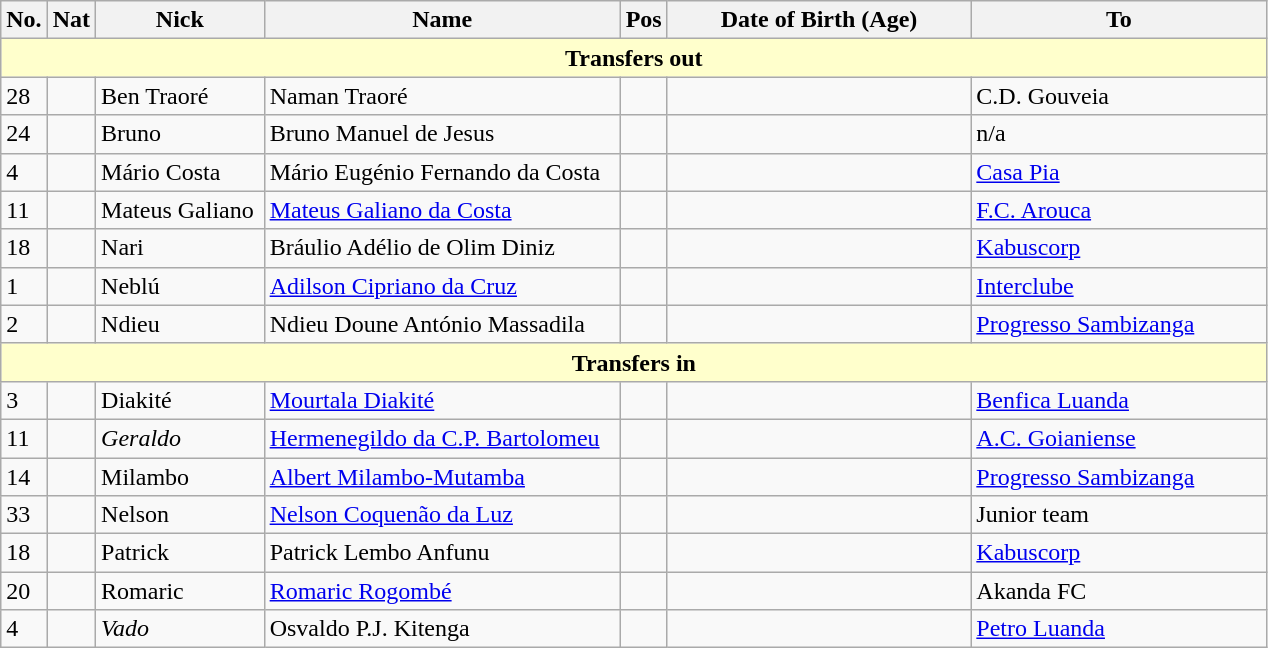<table class="wikitable ve-ce-branchNode ve-ce-tableNode">
<tr>
<th>No.</th>
<th>Nat</th>
<th width=105px>Nick</th>
<th width=230px>Name</th>
<th>Pos</th>
<th width=195px>Date of Birth (Age)</th>
<th width=190px>To</th>
</tr>
<tr bgcolor=#ffffcc>
<td align=center colspan=7><strong>Transfers out</strong></td>
</tr>
<tr>
<td>28</td>
<td></td>
<td>Ben Traoré</td>
<td>Naman Traoré</td>
<td></td>
<td></td>
<td> C.D. Gouveia</td>
</tr>
<tr>
<td>24</td>
<td></td>
<td>Bruno</td>
<td>Bruno Manuel de Jesus</td>
<td></td>
<td></td>
<td>n/a</td>
</tr>
<tr>
<td>4</td>
<td></td>
<td>Mário Costa</td>
<td>Mário Eugénio Fernando da Costa</td>
<td></td>
<td></td>
<td> <a href='#'>Casa Pia</a></td>
</tr>
<tr>
<td>11</td>
<td></td>
<td>Mateus Galiano</td>
<td><a href='#'>Mateus Galiano da Costa</a></td>
<td></td>
<td></td>
<td> <a href='#'>F.C. Arouca</a></td>
</tr>
<tr>
<td>18</td>
<td></td>
<td>Nari</td>
<td>Bráulio Adélio de Olim Diniz</td>
<td></td>
<td></td>
<td> <a href='#'>Kabuscorp</a></td>
</tr>
<tr>
<td>1</td>
<td></td>
<td>Neblú</td>
<td><a href='#'>Adilson Cipriano da Cruz</a></td>
<td></td>
<td></td>
<td> <a href='#'>Interclube</a></td>
</tr>
<tr>
<td>2</td>
<td></td>
<td>Ndieu</td>
<td>Ndieu Doune António Massadila</td>
<td></td>
<td></td>
<td> <a href='#'>Progresso Sambizanga</a></td>
</tr>
<tr bgcolor=#ffffcc>
<td align=center colspan=7><strong>Transfers in</strong></td>
</tr>
<tr>
<td>3</td>
<td></td>
<td>Diakité</td>
<td><a href='#'>Mourtala Diakité</a></td>
<td></td>
<td></td>
<td> <a href='#'>Benfica Luanda</a></td>
</tr>
<tr>
<td>11</td>
<td></td>
<td><em>Geraldo</em></td>
<td><a href='#'>Hermenegildo da C.P. Bartolomeu</a></td>
<td></td>
<td></td>
<td> <a href='#'>A.C. Goianiense</a></td>
</tr>
<tr>
<td>14</td>
<td></td>
<td>Milambo</td>
<td><a href='#'>Albert Milambo-Mutamba</a></td>
<td></td>
<td></td>
<td> <a href='#'>Progresso Sambizanga</a></td>
</tr>
<tr>
<td>33</td>
<td></td>
<td>Nelson</td>
<td><a href='#'>Nelson Coquenão da Luz</a></td>
<td></td>
<td></td>
<td> Junior team</td>
</tr>
<tr>
<td>18</td>
<td></td>
<td>Patrick</td>
<td>Patrick Lembo Anfunu</td>
<td></td>
<td></td>
<td> <a href='#'>Kabuscorp</a></td>
</tr>
<tr>
<td>20</td>
<td></td>
<td>Romaric</td>
<td><a href='#'>Romaric Rogombé</a></td>
<td></td>
<td></td>
<td> Akanda FC</td>
</tr>
<tr>
<td>4</td>
<td></td>
<td><em>Vado</em></td>
<td>Osvaldo P.J. Kitenga</td>
<td></td>
<td></td>
<td> <a href='#'>Petro Luanda</a></td>
</tr>
</table>
